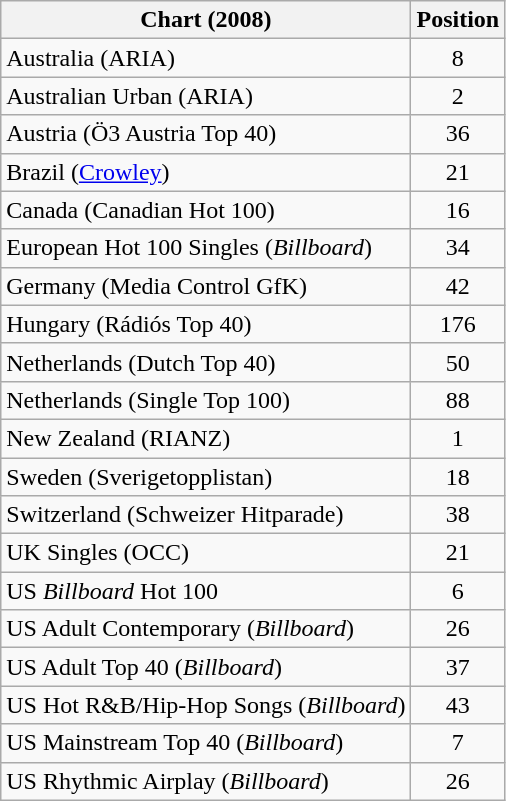<table class="wikitable sortable">
<tr>
<th>Chart (2008)</th>
<th>Position</th>
</tr>
<tr>
<td>Australia (ARIA)</td>
<td align="center">8</td>
</tr>
<tr>
<td>Australian Urban (ARIA)</td>
<td align=center>2</td>
</tr>
<tr>
<td>Austria (Ö3 Austria Top 40)</td>
<td align="center">36</td>
</tr>
<tr>
<td>Brazil (<a href='#'>Crowley</a>)</td>
<td align="center">21</td>
</tr>
<tr>
<td>Canada (Canadian Hot 100)</td>
<td align="center">16</td>
</tr>
<tr>
<td>European Hot 100 Singles (<em>Billboard</em>)</td>
<td align="center">34</td>
</tr>
<tr>
<td>Germany (Media Control GfK)</td>
<td align="center">42</td>
</tr>
<tr>
<td>Hungary (Rádiós Top 40)</td>
<td align="center">176</td>
</tr>
<tr>
<td>Netherlands (Dutch Top 40)</td>
<td align="center">50</td>
</tr>
<tr>
<td>Netherlands (Single Top 100)</td>
<td style="text-align:center;">88</td>
</tr>
<tr>
<td>New Zealand (RIANZ)</td>
<td align=center>1</td>
</tr>
<tr>
<td>Sweden (Sverigetopplistan)</td>
<td align="center">18</td>
</tr>
<tr>
<td>Switzerland (Schweizer Hitparade)</td>
<td align=center>38</td>
</tr>
<tr>
<td>UK Singles (OCC)</td>
<td align="center">21</td>
</tr>
<tr>
<td>US <em>Billboard</em> Hot 100</td>
<td align=center>6</td>
</tr>
<tr>
<td>US Adult Contemporary (<em>Billboard</em>)</td>
<td style="text-align:center;">26</td>
</tr>
<tr>
<td>US Adult Top 40 (<em>Billboard</em>)</td>
<td style="text-align:center;">37</td>
</tr>
<tr>
<td>US Hot R&B/Hip-Hop Songs (<em>Billboard</em>)</td>
<td style="text-align:center;">43</td>
</tr>
<tr>
<td>US Mainstream Top 40 (<em>Billboard</em>)</td>
<td style="text-align:center;">7</td>
</tr>
<tr>
<td>US Rhythmic Airplay (<em>Billboard</em>)</td>
<td style="text-align:center;">26</td>
</tr>
</table>
